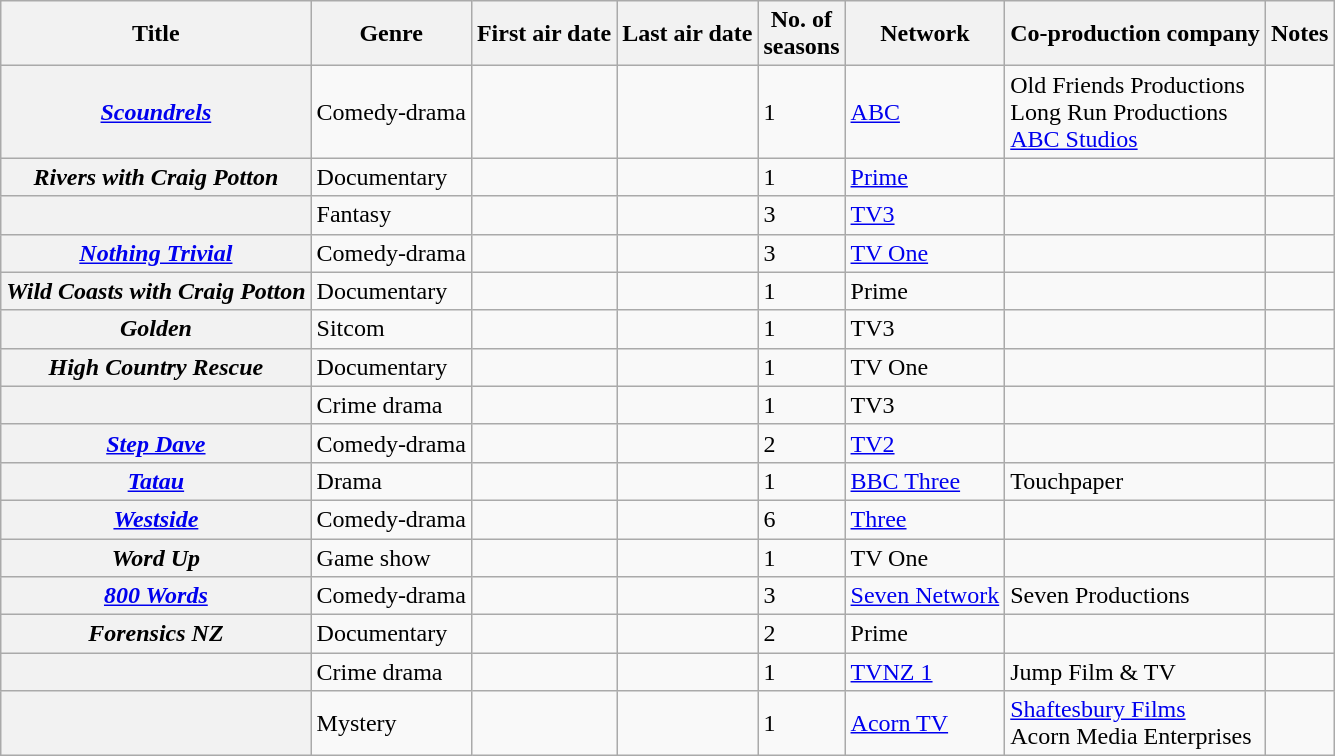<table class="wikitable sortable plainrowheaders">
<tr>
<th>Title</th>
<th>Genre</th>
<th>First air date</th>
<th>Last air date</th>
<th>No. of<br>seasons</th>
<th>Network</th>
<th>Co-production company</th>
<th class="unsortable">Notes</th>
</tr>
<tr>
<th scope="row"><em><a href='#'>Scoundrels</a></em></th>
<td>Comedy-drama</td>
<td></td>
<td></td>
<td>1</td>
<td><a href='#'>ABC</a></td>
<td>Old Friends Productions<br>Long Run Productions<br><a href='#'>ABC Studios</a></td>
<td></td>
</tr>
<tr>
<th scope="row"><em>Rivers with Craig Potton</em></th>
<td>Documentary</td>
<td></td>
<td></td>
<td>1</td>
<td><a href='#'>Prime</a></td>
<td></td>
<td></td>
</tr>
<tr>
<th scope="row"><em></em></th>
<td>Fantasy</td>
<td></td>
<td></td>
<td>3</td>
<td><a href='#'>TV3</a></td>
<td></td>
<td></td>
</tr>
<tr>
<th scope="row"><em><a href='#'>Nothing Trivial</a></em></th>
<td>Comedy-drama</td>
<td></td>
<td></td>
<td>3</td>
<td><a href='#'>TV One</a></td>
<td></td>
<td></td>
</tr>
<tr>
<th scope="row"><em>Wild Coasts with Craig Potton</em></th>
<td>Documentary</td>
<td></td>
<td></td>
<td>1</td>
<td>Prime</td>
<td></td>
<td></td>
</tr>
<tr>
<th scope="row"><em>Golden</em></th>
<td>Sitcom</td>
<td></td>
<td></td>
<td>1</td>
<td>TV3</td>
<td></td>
<td></td>
</tr>
<tr>
<th scope="row"><em>High Country Rescue</em></th>
<td>Documentary</td>
<td></td>
<td></td>
<td>1</td>
<td>TV One</td>
<td></td>
<td></td>
</tr>
<tr>
<th scope="row"><em></em></th>
<td>Crime drama</td>
<td></td>
<td></td>
<td>1</td>
<td>TV3</td>
<td></td>
<td></td>
</tr>
<tr>
<th scope="row"><em><a href='#'>Step Dave</a></em></th>
<td>Comedy-drama</td>
<td></td>
<td></td>
<td>2</td>
<td><a href='#'>TV2</a></td>
<td></td>
<td></td>
</tr>
<tr>
<th scope="row"><em><a href='#'>Tatau</a></em></th>
<td>Drama</td>
<td></td>
<td></td>
<td>1</td>
<td><a href='#'>BBC Three</a></td>
<td>Touchpaper</td>
<td></td>
</tr>
<tr>
<th scope="row"><em><a href='#'>Westside</a></em></th>
<td>Comedy-drama</td>
<td></td>
<td></td>
<td>6</td>
<td><a href='#'>Three</a></td>
<td></td>
<td></td>
</tr>
<tr>
<th scope="row"><em>Word Up</em></th>
<td>Game show</td>
<td></td>
<td></td>
<td>1</td>
<td>TV One</td>
<td></td>
<td></td>
</tr>
<tr>
<th scope="row"><em><a href='#'>800 Words</a></em></th>
<td>Comedy-drama</td>
<td></td>
<td></td>
<td>3</td>
<td><a href='#'>Seven Network</a></td>
<td>Seven Productions</td>
<td></td>
</tr>
<tr>
<th scope="row"><em>Forensics NZ</em></th>
<td>Documentary</td>
<td></td>
<td></td>
<td>2</td>
<td>Prime</td>
<td></td>
<td></td>
</tr>
<tr>
<th scope="row"><em></em></th>
<td>Crime drama</td>
<td></td>
<td></td>
<td>1</td>
<td><a href='#'>TVNZ 1</a></td>
<td>Jump Film & TV</td>
<td></td>
</tr>
<tr>
<th scope="row"><em></em></th>
<td>Mystery</td>
<td></td>
<td></td>
<td>1</td>
<td><a href='#'>Acorn TV</a></td>
<td><a href='#'>Shaftesbury Films</a><br>Acorn Media Enterprises</td>
<td></td>
</tr>
</table>
